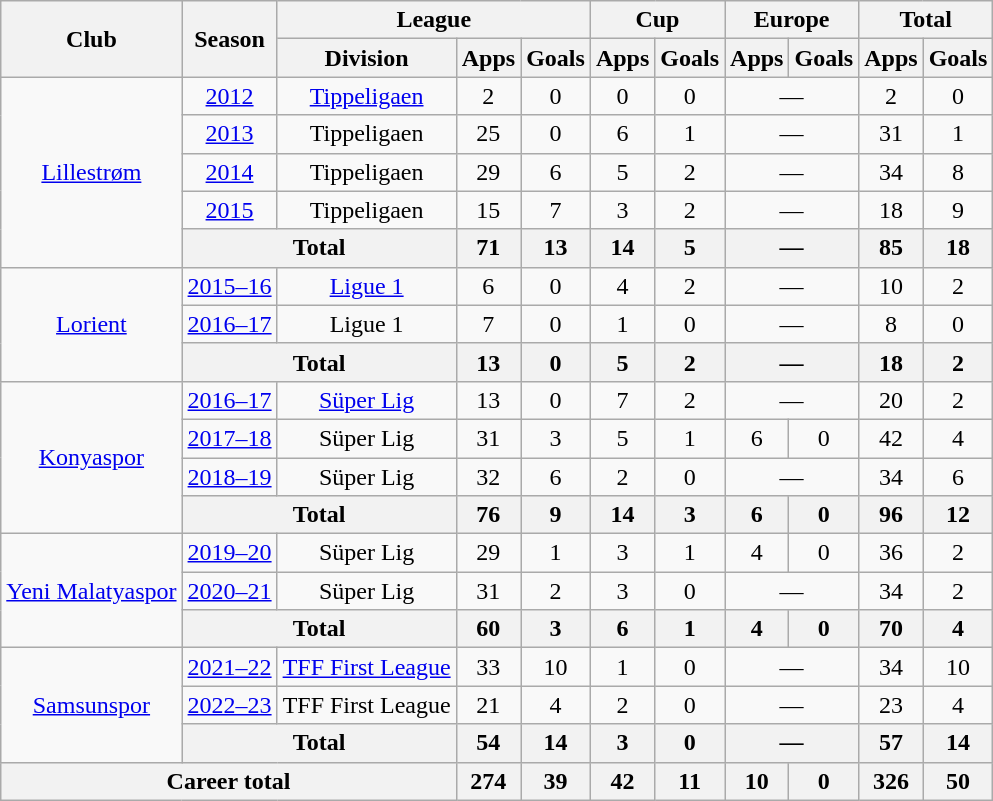<table class="wikitable" style="text-align:center">
<tr>
<th rowspan="2">Club</th>
<th rowspan="2">Season</th>
<th colspan="3">League</th>
<th colspan="2">Cup</th>
<th colspan="2">Europe</th>
<th colspan="2">Total</th>
</tr>
<tr>
<th>Division</th>
<th>Apps</th>
<th>Goals</th>
<th>Apps</th>
<th>Goals</th>
<th>Apps</th>
<th>Goals</th>
<th>Apps</th>
<th>Goals</th>
</tr>
<tr>
<td rowspan="5"><a href='#'>Lillestrøm</a></td>
<td><a href='#'>2012</a></td>
<td><a href='#'>Tippeligaen</a></td>
<td>2</td>
<td>0</td>
<td>0</td>
<td>0</td>
<td colspan="2">—</td>
<td>2</td>
<td>0</td>
</tr>
<tr>
<td><a href='#'>2013</a></td>
<td>Tippeligaen</td>
<td>25</td>
<td>0</td>
<td>6</td>
<td>1</td>
<td colspan="2">—</td>
<td>31</td>
<td>1</td>
</tr>
<tr>
<td><a href='#'>2014</a></td>
<td>Tippeligaen</td>
<td>29</td>
<td>6</td>
<td>5</td>
<td>2</td>
<td colspan="2">—</td>
<td>34</td>
<td>8</td>
</tr>
<tr>
<td><a href='#'>2015</a></td>
<td>Tippeligaen</td>
<td>15</td>
<td>7</td>
<td>3</td>
<td>2</td>
<td colspan="2">—</td>
<td>18</td>
<td>9</td>
</tr>
<tr>
<th colspan="2">Total</th>
<th>71</th>
<th>13</th>
<th>14</th>
<th>5</th>
<th colspan="2">—</th>
<th>85</th>
<th>18</th>
</tr>
<tr>
<td rowspan="3"><a href='#'>Lorient</a></td>
<td><a href='#'>2015–16</a></td>
<td><a href='#'>Ligue 1</a></td>
<td>6</td>
<td>0</td>
<td>4</td>
<td>2</td>
<td colspan="2">—</td>
<td>10</td>
<td>2</td>
</tr>
<tr>
<td><a href='#'>2016–17</a></td>
<td>Ligue 1</td>
<td>7</td>
<td>0</td>
<td>1</td>
<td>0</td>
<td colspan="2">—</td>
<td>8</td>
<td>0</td>
</tr>
<tr>
<th colspan="2">Total</th>
<th>13</th>
<th>0</th>
<th>5</th>
<th>2</th>
<th colspan="2">—</th>
<th>18</th>
<th>2</th>
</tr>
<tr>
<td rowspan="4"><a href='#'>Konyaspor</a></td>
<td><a href='#'>2016–17</a></td>
<td><a href='#'>Süper Lig</a></td>
<td>13</td>
<td>0</td>
<td>7</td>
<td>2</td>
<td colspan="2">—</td>
<td>20</td>
<td>2</td>
</tr>
<tr>
<td><a href='#'>2017–18</a></td>
<td>Süper Lig</td>
<td>31</td>
<td>3</td>
<td>5</td>
<td>1</td>
<td>6</td>
<td>0</td>
<td>42</td>
<td>4</td>
</tr>
<tr>
<td><a href='#'>2018–19</a></td>
<td>Süper Lig</td>
<td>32</td>
<td>6</td>
<td>2</td>
<td>0</td>
<td colspan="2">—</td>
<td>34</td>
<td>6</td>
</tr>
<tr>
<th colspan="2">Total</th>
<th>76</th>
<th>9</th>
<th>14</th>
<th>3</th>
<th>6</th>
<th>0</th>
<th>96</th>
<th>12</th>
</tr>
<tr>
<td rowspan="3"><a href='#'>Yeni Malatyaspor</a></td>
<td><a href='#'>2019–20</a></td>
<td>Süper Lig</td>
<td>29</td>
<td>1</td>
<td>3</td>
<td>1</td>
<td>4</td>
<td>0</td>
<td>36</td>
<td>2</td>
</tr>
<tr>
<td><a href='#'>2020–21</a></td>
<td>Süper Lig</td>
<td>31</td>
<td>2</td>
<td>3</td>
<td>0</td>
<td colspan="2">—</td>
<td>34</td>
<td>2</td>
</tr>
<tr>
<th colspan="2">Total</th>
<th>60</th>
<th>3</th>
<th>6</th>
<th>1</th>
<th>4</th>
<th>0</th>
<th>70</th>
<th>4</th>
</tr>
<tr>
<td rowspan="3"><a href='#'>Samsunspor</a></td>
<td><a href='#'>2021–22</a></td>
<td><a href='#'>TFF First League</a></td>
<td>33</td>
<td>10</td>
<td>1</td>
<td>0</td>
<td colspan="2">—</td>
<td>34</td>
<td>10</td>
</tr>
<tr>
<td><a href='#'>2022–23</a></td>
<td>TFF First League</td>
<td>21</td>
<td>4</td>
<td>2</td>
<td>0</td>
<td colspan="2">—</td>
<td>23</td>
<td>4</td>
</tr>
<tr>
<th colspan="2">Total</th>
<th>54</th>
<th>14</th>
<th>3</th>
<th>0</th>
<th colspan="2">—</th>
<th>57</th>
<th>14</th>
</tr>
<tr>
<th colspan="3">Career total</th>
<th>274</th>
<th>39</th>
<th>42</th>
<th>11</th>
<th>10</th>
<th>0</th>
<th>326</th>
<th>50</th>
</tr>
</table>
